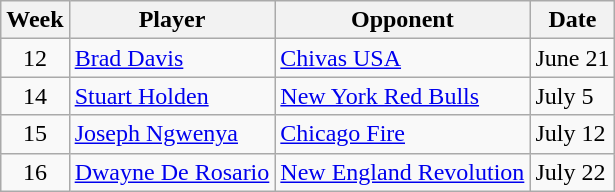<table class="wikitable">
<tr>
<th>Week</th>
<th>Player</th>
<th>Opponent</th>
<th>Date</th>
</tr>
<tr>
<td align=center>12</td>
<td> <a href='#'>Brad Davis</a></td>
<td><a href='#'>Chivas USA</a></td>
<td>June 21</td>
</tr>
<tr>
<td align=center>14</td>
<td> <a href='#'>Stuart Holden</a></td>
<td><a href='#'>New York Red Bulls</a></td>
<td>July 5</td>
</tr>
<tr>
<td align=center>15</td>
<td> <a href='#'>Joseph Ngwenya</a></td>
<td><a href='#'>Chicago Fire</a></td>
<td>July 12</td>
</tr>
<tr>
<td align=center>16</td>
<td> <a href='#'>Dwayne De Rosario</a></td>
<td><a href='#'>New England Revolution</a></td>
<td>July 22</td>
</tr>
</table>
